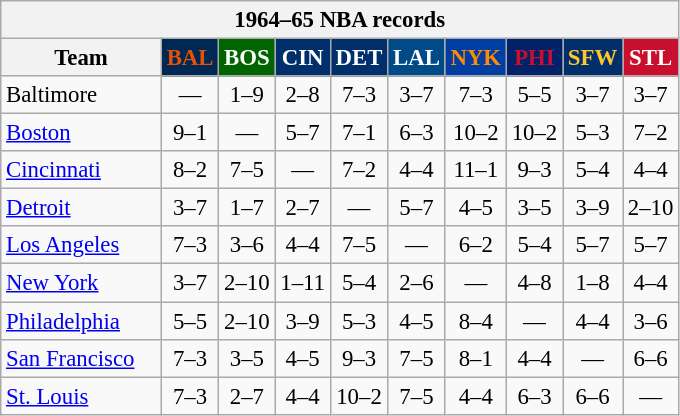<table class="wikitable" style="font-size:95%; text-align:center;">
<tr>
<th colspan=10>1964–65 NBA records</th>
</tr>
<tr>
<th width=100>Team</th>
<th style="background:#002854;color:#E45206;width=35">BAL</th>
<th style="background:#006400;color:#FFFFFF;width=35">BOS</th>
<th style="background:#012F6B;color:#FFFFFF;width=35">CIN</th>
<th style="background:#012F6B;color:#FFFFFF;width=35">DET</th>
<th style="background:#004B87;color:#FFFFFF;width=35">LAL</th>
<th style="background:#003EA4;color:#FF8C00;width=35">NYK</th>
<th style="background:#012268;color:#C90F2E;width=35">PHI</th>
<th style="background:#002F6C;color:#FFC72C;width=35">SFW</th>
<th style="background:#C90F2E;color:#FFFFFF;width=35">STL</th>
</tr>
<tr>
<td style="text-align:left;">Baltimore</td>
<td>—</td>
<td>1–9</td>
<td>2–8</td>
<td>7–3</td>
<td>3–7</td>
<td>7–3</td>
<td>5–5</td>
<td>3–7</td>
<td>3–7</td>
</tr>
<tr>
<td style="text-align:left;"><a href='#'>Boston</a></td>
<td>9–1</td>
<td>—</td>
<td>5–7</td>
<td>7–1</td>
<td>6–3</td>
<td>10–2</td>
<td>10–2</td>
<td>5–3</td>
<td>7–2</td>
</tr>
<tr>
<td style="text-align:left;"><a href='#'>Cincinnati</a></td>
<td>8–2</td>
<td>7–5</td>
<td>—</td>
<td>7–2</td>
<td>4–4</td>
<td>11–1</td>
<td>9–3</td>
<td>5–4</td>
<td>4–4</td>
</tr>
<tr>
<td style="text-align:left;"><a href='#'>Detroit</a></td>
<td>3–7</td>
<td>1–7</td>
<td>2–7</td>
<td>—</td>
<td>5–7</td>
<td>4–5</td>
<td>3–5</td>
<td>3–9</td>
<td>2–10</td>
</tr>
<tr>
<td style="text-align:left;"><a href='#'>Los Angeles</a></td>
<td>7–3</td>
<td>3–6</td>
<td>4–4</td>
<td>7–5</td>
<td>—</td>
<td>6–2</td>
<td>5–4</td>
<td>5–7</td>
<td>5–7</td>
</tr>
<tr>
<td style="text-align:left;"><a href='#'>New York</a></td>
<td>3–7</td>
<td>2–10</td>
<td>1–11</td>
<td>5–4</td>
<td>2–6</td>
<td>—</td>
<td>4–8</td>
<td>1–8</td>
<td>4–4</td>
</tr>
<tr>
<td style="text-align:left;"><a href='#'>Philadelphia</a></td>
<td>5–5</td>
<td>2–10</td>
<td>3–9</td>
<td>5–3</td>
<td>4–5</td>
<td>8–4</td>
<td>—</td>
<td>4–4</td>
<td>3–6</td>
</tr>
<tr>
<td style="text-align:left;"><a href='#'>San Francisco</a></td>
<td>7–3</td>
<td>3–5</td>
<td>4–5</td>
<td>9–3</td>
<td>7–5</td>
<td>8–1</td>
<td>4–4</td>
<td>—</td>
<td>6–6</td>
</tr>
<tr>
<td style="text-align:left;"><a href='#'>St. Louis</a></td>
<td>7–3</td>
<td>2–7</td>
<td>4–4</td>
<td>10–2</td>
<td>7–5</td>
<td>4–4</td>
<td>6–3</td>
<td>6–6</td>
<td>—</td>
</tr>
</table>
